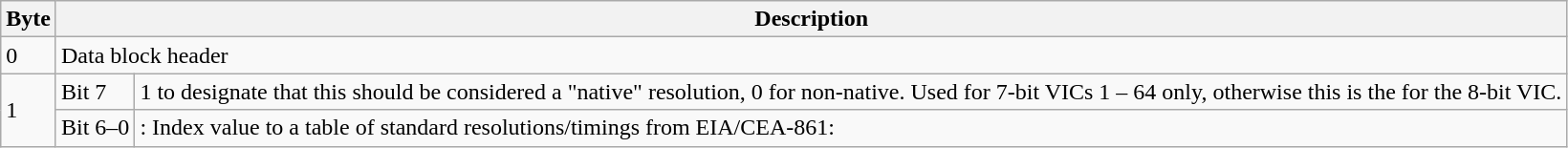<table class="wikitable">
<tr>
<th>Byte</th>
<th colspan=2>Description</th>
</tr>
<tr>
<td>0</td>
<td colspan=2>Data block header</td>
</tr>
<tr>
<td rowspan=2>1</td>
<td>Bit 7</td>
<td>1 to designate that this should be considered a "native" resolution, 0 for non-native. Used for 7-bit VICs 1 – 64 only, otherwise this is the  for the 8-bit VIC.</td>
</tr>
<tr>
<td>Bit 6–0</td>
<td>: Index value to a table of standard resolutions/timings from EIA/CEA-861:</td>
</tr>
</table>
